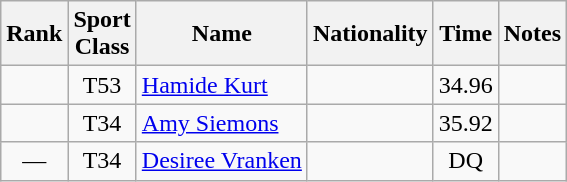<table class="wikitable sortable" style="text-align:center">
<tr>
<th>Rank</th>
<th>Sport<br>Class</th>
<th>Name</th>
<th>Nationality</th>
<th>Time</th>
<th>Notes</th>
</tr>
<tr>
<td></td>
<td>T53</td>
<td align=left><a href='#'>Hamide Kurt</a></td>
<td align=left></td>
<td>34.96</td>
<td></td>
</tr>
<tr>
<td></td>
<td>T34</td>
<td align=left><a href='#'>Amy Siemons</a></td>
<td align=left></td>
<td>35.92</td>
<td></td>
</tr>
<tr>
<td>—</td>
<td>T34</td>
<td align=left><a href='#'>Desiree Vranken</a></td>
<td align=left></td>
<td>DQ</td>
<td></td>
</tr>
</table>
